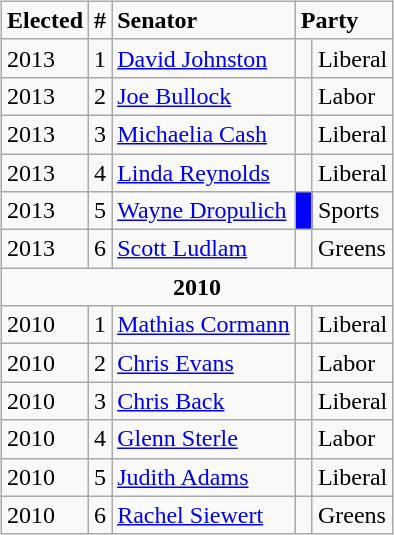<table style="width:100%;">
<tr>
<td><br>




























<br><br><br>
</td>
<td align=right><br><table class="wikitable">
<tr>
<td><strong>Elected</strong></td>
<td><strong>#</strong></td>
<td><strong>Senator</strong></td>
<td colspan="2"><strong>Party</strong></td>
</tr>
<tr>
<td>2013</td>
<td>1</td>
<td><a href='#'>David Johnston</a></td>
<td> </td>
<td>Liberal</td>
</tr>
<tr>
<td>2013</td>
<td>2</td>
<td><a href='#'>Joe Bullock</a></td>
<td> </td>
<td>Labor</td>
</tr>
<tr>
<td>2013</td>
<td>3</td>
<td><a href='#'>Michaelia Cash</a></td>
<td> </td>
<td>Liberal</td>
</tr>
<tr>
<td>2013</td>
<td>4</td>
<td><a href='#'>Linda Reynolds</a></td>
<td> </td>
<td>Liberal</td>
</tr>
<tr>
<td>2013</td>
<td>5</td>
<td><a href='#'>Wayne Dropulich</a></td>
<td bgcolor="#0000ff"> </td>
<td>Sports</td>
</tr>
<tr>
<td>2013</td>
<td>6</td>
<td><a href='#'>Scott Ludlam</a></td>
<td> </td>
<td>Greens</td>
</tr>
<tr>
<td style="text-align:center;" colspan="5"><strong>2010</strong></td>
</tr>
<tr>
<td>2010</td>
<td>1</td>
<td><a href='#'>Mathias Cormann</a></td>
<td> </td>
<td>Liberal</td>
</tr>
<tr>
<td>2010</td>
<td>2</td>
<td><a href='#'>Chris Evans</a></td>
<td> </td>
<td>Labor</td>
</tr>
<tr>
<td>2010</td>
<td>3</td>
<td><a href='#'>Chris Back</a></td>
<td> </td>
<td>Liberal</td>
</tr>
<tr>
<td>2010</td>
<td>4</td>
<td><a href='#'>Glenn Sterle</a></td>
<td> </td>
<td>Labor</td>
</tr>
<tr>
<td>2010</td>
<td>5</td>
<td><a href='#'>Judith Adams</a></td>
<td> </td>
<td>Liberal</td>
</tr>
<tr>
<td>2010</td>
<td>6</td>
<td><a href='#'>Rachel Siewert</a></td>
<td> </td>
<td>Greens</td>
</tr>
</table>
</td>
</tr>
</table>
